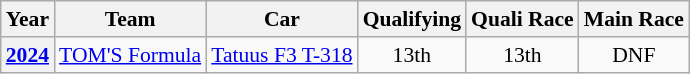<table class="wikitable" style="text-align:center; font-size:90%">
<tr>
<th>Year</th>
<th>Team</th>
<th>Car</th>
<th>Qualifying</th>
<th>Quali Race</th>
<th>Main Race</th>
</tr>
<tr>
<th><a href='#'>2024</a></th>
<td align="left" nowrap> <a href='#'>TOM'S Formula</a></td>
<td align="left" nowrap><a href='#'>Tatuus F3 T-318</a></td>
<td>13th</td>
<td>13th</td>
<td style="background:#;">DNF</td>
</tr>
</table>
